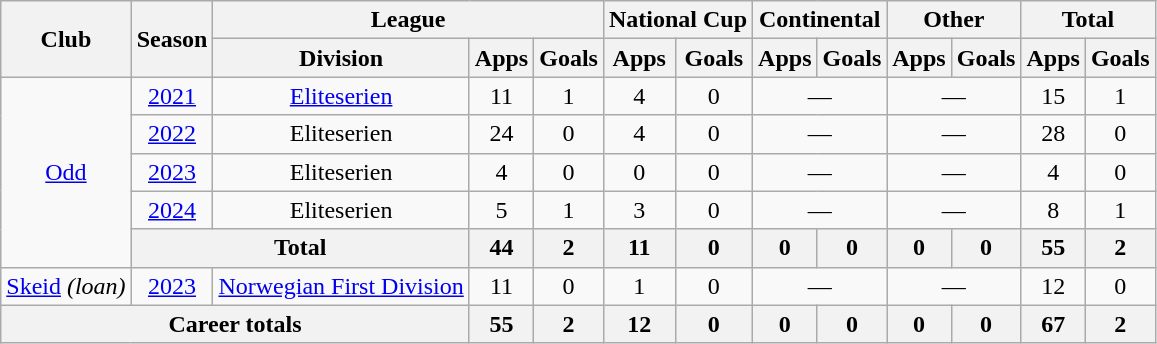<table class="wikitable" style="text-align:center">
<tr>
<th rowspan="2">Club</th>
<th rowspan="2">Season</th>
<th colspan="3">League</th>
<th colspan="2">National Cup</th>
<th colspan="2">Continental</th>
<th colspan="2">Other</th>
<th colspan="2">Total</th>
</tr>
<tr>
<th>Division</th>
<th>Apps</th>
<th>Goals</th>
<th>Apps</th>
<th>Goals</th>
<th>Apps</th>
<th>Goals</th>
<th>Apps</th>
<th>Goals</th>
<th>Apps</th>
<th>Goals</th>
</tr>
<tr>
<td rowspan="5"><a href='#'>Odd</a></td>
<td><a href='#'>2021</a></td>
<td><a href='#'>Eliteserien</a></td>
<td>11</td>
<td>1</td>
<td>4</td>
<td>0</td>
<td colspan="2">—</td>
<td colspan="2">—</td>
<td>15</td>
<td>1</td>
</tr>
<tr>
<td><a href='#'>2022</a></td>
<td>Eliteserien</td>
<td>24</td>
<td>0</td>
<td>4</td>
<td>0</td>
<td colspan="2">—</td>
<td colspan="2">—</td>
<td>28</td>
<td>0</td>
</tr>
<tr>
<td><a href='#'>2023</a></td>
<td>Eliteserien</td>
<td>4</td>
<td>0</td>
<td>0</td>
<td>0</td>
<td colspan="2">—</td>
<td colspan="2">—</td>
<td>4</td>
<td>0</td>
</tr>
<tr>
<td><a href='#'>2024</a></td>
<td>Eliteserien</td>
<td>5</td>
<td>1</td>
<td>3</td>
<td>0</td>
<td colspan="2">—</td>
<td colspan="2">—</td>
<td>8</td>
<td>1</td>
</tr>
<tr>
<th colspan="2">Total</th>
<th>44</th>
<th>2</th>
<th>11</th>
<th>0</th>
<th>0</th>
<th>0</th>
<th>0</th>
<th>0</th>
<th>55</th>
<th>2</th>
</tr>
<tr>
<td><a href='#'>Skeid</a> <em>(loan)</em></td>
<td><a href='#'>2023</a></td>
<td><a href='#'>Norwegian First Division</a></td>
<td>11</td>
<td>0</td>
<td>1</td>
<td>0</td>
<td colspan="2">—</td>
<td colspan="2">—</td>
<td>12</td>
<td>0</td>
</tr>
<tr>
<th colspan="3">Career totals</th>
<th>55</th>
<th>2</th>
<th>12</th>
<th>0</th>
<th>0</th>
<th>0</th>
<th>0</th>
<th>0</th>
<th>67</th>
<th>2</th>
</tr>
</table>
